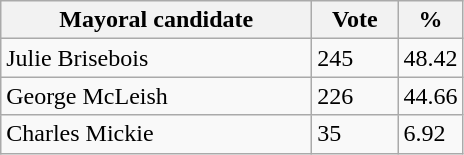<table class="wikitable">
<tr>
<th bgcolor="#DDDDFF" width="200px">Mayoral candidate</th>
<th bgcolor="#DDDDFF" width="50px">Vote</th>
<th bgcolor="#DDDDFF" width="30px">%</th>
</tr>
<tr>
<td>Julie Brisebois</td>
<td>245</td>
<td>48.42</td>
</tr>
<tr>
<td>George McLeish</td>
<td>226</td>
<td>44.66</td>
</tr>
<tr>
<td>Charles Mickie</td>
<td>35</td>
<td>6.92</td>
</tr>
</table>
